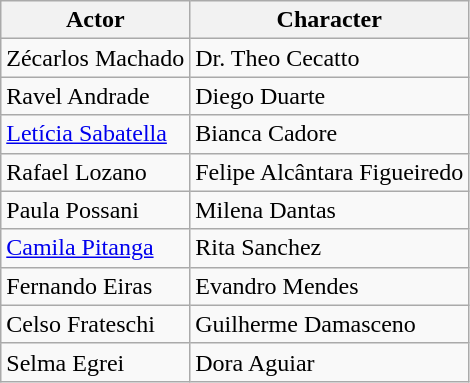<table class="wikitable" style="margin-bottom: 29px;">
<tr>
<th>Actor</th>
<th>Character</th>
</tr>
<tr>
<td>Zécarlos Machado</td>
<td>Dr. Theo Cecatto</td>
</tr>
<tr>
<td>Ravel Andrade</td>
<td>Diego Duarte</td>
</tr>
<tr>
<td><a href='#'>Letícia Sabatella</a></td>
<td>Bianca Cadore</td>
</tr>
<tr>
<td>Rafael Lozano</td>
<td>Felipe Alcântara Figueiredo</td>
</tr>
<tr>
<td>Paula Possani</td>
<td>Milena Dantas</td>
</tr>
<tr>
<td><a href='#'>Camila Pitanga</a></td>
<td>Rita Sanchez</td>
</tr>
<tr>
<td>Fernando Eiras</td>
<td>Evandro Mendes</td>
</tr>
<tr>
<td>Celso Frateschi</td>
<td>Guilherme Damasceno</td>
</tr>
<tr>
<td>Selma Egrei</td>
<td>Dora Aguiar</td>
</tr>
</table>
